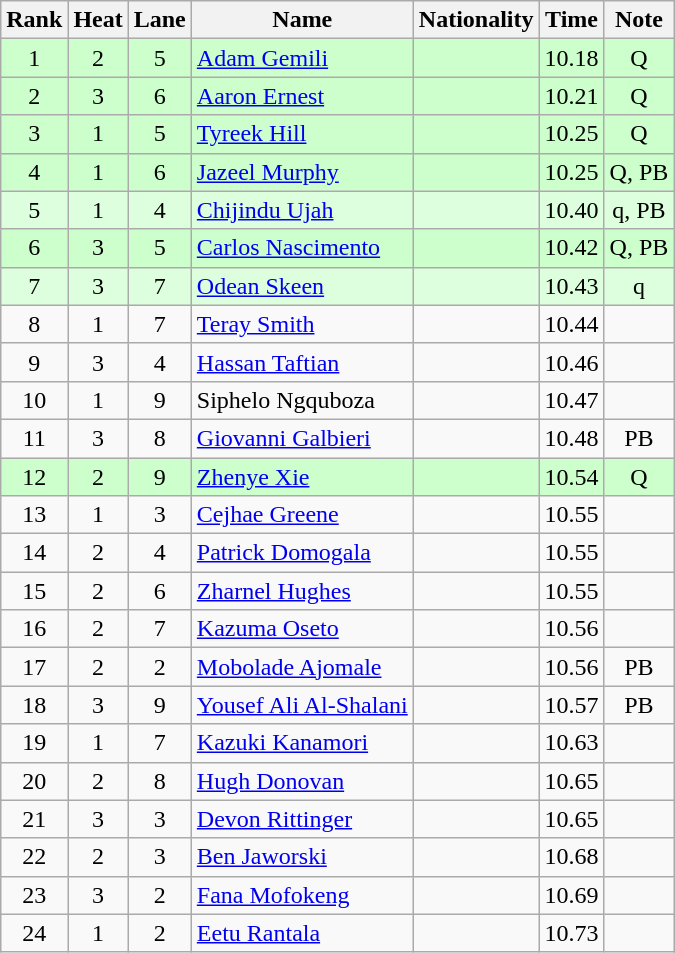<table class="wikitable sortable" style="text-align:center">
<tr>
<th>Rank</th>
<th>Heat</th>
<th>Lane</th>
<th>Name</th>
<th>Nationality</th>
<th>Time</th>
<th>Note</th>
</tr>
<tr bgcolor=ccffcc>
<td>1</td>
<td>2</td>
<td>5</td>
<td align=left><a href='#'>Adam Gemili</a></td>
<td align=left></td>
<td>10.18</td>
<td>Q</td>
</tr>
<tr bgcolor=ccffcc>
<td>2</td>
<td>3</td>
<td>6</td>
<td align=left><a href='#'>Aaron Ernest</a></td>
<td align=left></td>
<td>10.21</td>
<td>Q</td>
</tr>
<tr bgcolor=ccffcc>
<td>3</td>
<td>1</td>
<td>5</td>
<td align=left><a href='#'>Tyreek Hill</a></td>
<td align=left></td>
<td>10.25</td>
<td>Q</td>
</tr>
<tr bgcolor=ccffcc>
<td>4</td>
<td>1</td>
<td>6</td>
<td align=left><a href='#'>Jazeel Murphy</a></td>
<td align=left></td>
<td>10.25</td>
<td>Q, PB</td>
</tr>
<tr bgcolor=ddffdd>
<td>5</td>
<td>1</td>
<td>4</td>
<td align=left><a href='#'>Chijindu Ujah</a></td>
<td align=left></td>
<td>10.40</td>
<td>q, PB</td>
</tr>
<tr bgcolor=ccffcc>
<td>6</td>
<td>3</td>
<td>5</td>
<td align=left><a href='#'>Carlos Nascimento</a></td>
<td align=left></td>
<td>10.42</td>
<td>Q, PB</td>
</tr>
<tr bgcolor=ddffdd>
<td>7</td>
<td>3</td>
<td>7</td>
<td align=left><a href='#'>Odean Skeen</a></td>
<td align=left></td>
<td>10.43</td>
<td>q</td>
</tr>
<tr>
<td>8</td>
<td>1</td>
<td>7</td>
<td align=left><a href='#'>Teray Smith</a></td>
<td align=left></td>
<td>10.44</td>
<td></td>
</tr>
<tr>
<td>9</td>
<td>3</td>
<td>4</td>
<td align=left><a href='#'>Hassan Taftian</a></td>
<td align=left></td>
<td>10.46</td>
<td></td>
</tr>
<tr>
<td>10</td>
<td>1</td>
<td>9</td>
<td align=left>Siphelo Ngquboza</td>
<td align=left></td>
<td>10.47</td>
<td></td>
</tr>
<tr>
<td>11</td>
<td>3</td>
<td>8</td>
<td align=left><a href='#'>Giovanni Galbieri</a></td>
<td align=left></td>
<td>10.48</td>
<td>PB</td>
</tr>
<tr bgcolor=ccffcc>
<td>12</td>
<td>2</td>
<td>9</td>
<td align=left><a href='#'>Zhenye Xie</a></td>
<td align=left></td>
<td>10.54</td>
<td>Q</td>
</tr>
<tr>
<td>13</td>
<td>1</td>
<td>3</td>
<td align=left><a href='#'>Cejhae Greene</a></td>
<td align=left></td>
<td>10.55</td>
<td></td>
</tr>
<tr>
<td>14</td>
<td>2</td>
<td>4</td>
<td align=left><a href='#'>Patrick Domogala</a></td>
<td align=left></td>
<td>10.55</td>
<td></td>
</tr>
<tr>
<td>15</td>
<td>2</td>
<td>6</td>
<td align=left><a href='#'>Zharnel Hughes</a></td>
<td align=left></td>
<td>10.55</td>
<td></td>
</tr>
<tr>
<td>16</td>
<td>2</td>
<td>7</td>
<td align=left><a href='#'>Kazuma Oseto</a></td>
<td align=left></td>
<td>10.56</td>
<td></td>
</tr>
<tr>
<td>17</td>
<td>2</td>
<td>2</td>
<td align=left><a href='#'>Mobolade Ajomale</a></td>
<td align=left></td>
<td>10.56</td>
<td>PB</td>
</tr>
<tr>
<td>18</td>
<td>3</td>
<td>9</td>
<td align=left><a href='#'>Yousef Ali Al-Shalani</a></td>
<td align=left></td>
<td>10.57</td>
<td>PB</td>
</tr>
<tr>
<td>19</td>
<td>1</td>
<td>7</td>
<td align=left><a href='#'>Kazuki Kanamori</a></td>
<td align=left></td>
<td>10.63</td>
<td></td>
</tr>
<tr>
<td>20</td>
<td>2</td>
<td>8</td>
<td align=left><a href='#'>Hugh Donovan</a></td>
<td align=left></td>
<td>10.65</td>
<td></td>
</tr>
<tr>
<td>21</td>
<td>3</td>
<td>3</td>
<td align=left><a href='#'>Devon Rittinger</a></td>
<td align=left></td>
<td>10.65</td>
<td></td>
</tr>
<tr>
<td>22</td>
<td>2</td>
<td>3</td>
<td align=left><a href='#'>Ben Jaworski</a></td>
<td align=left></td>
<td>10.68</td>
<td></td>
</tr>
<tr>
<td>23</td>
<td>3</td>
<td>2</td>
<td align=left><a href='#'>Fana Mofokeng</a></td>
<td align=left></td>
<td>10.69</td>
<td></td>
</tr>
<tr>
<td>24</td>
<td>1</td>
<td>2</td>
<td align=left><a href='#'>Eetu Rantala</a></td>
<td align=left></td>
<td>10.73</td>
<td></td>
</tr>
</table>
